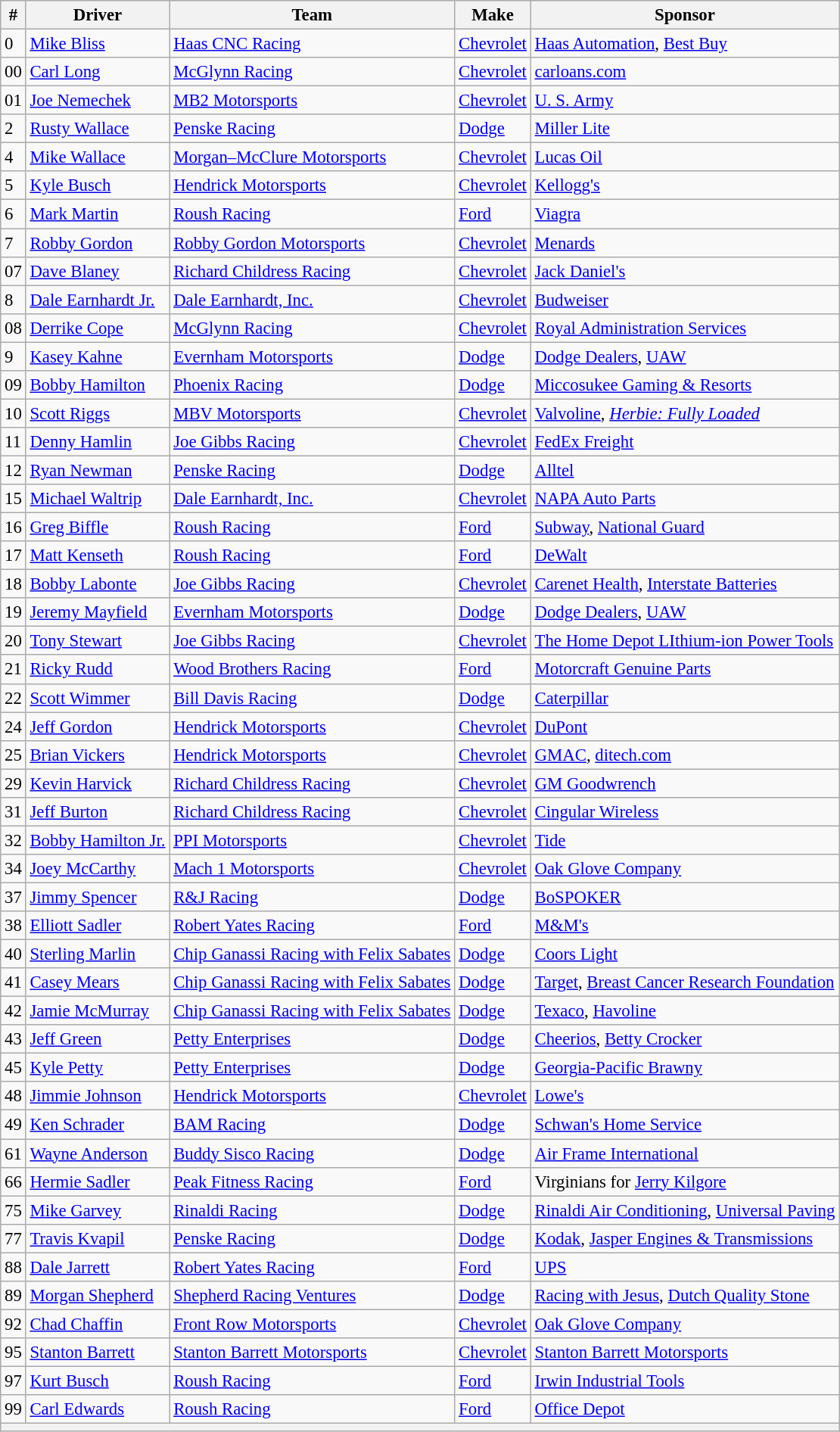<table class="wikitable" style="font-size:95%">
<tr>
<th>#</th>
<th>Driver</th>
<th>Team</th>
<th>Make</th>
<th>Sponsor</th>
</tr>
<tr>
<td>0</td>
<td><a href='#'>Mike Bliss</a></td>
<td><a href='#'>Haas CNC Racing</a></td>
<td><a href='#'>Chevrolet</a></td>
<td><a href='#'>Haas Automation</a>, <a href='#'>Best Buy</a></td>
</tr>
<tr>
<td>00</td>
<td><a href='#'>Carl Long</a></td>
<td><a href='#'>McGlynn Racing</a></td>
<td><a href='#'>Chevrolet</a></td>
<td><a href='#'>carloans.com</a></td>
</tr>
<tr>
<td>01</td>
<td><a href='#'>Joe Nemechek</a></td>
<td><a href='#'>MB2 Motorsports</a></td>
<td><a href='#'>Chevrolet</a></td>
<td><a href='#'>U. S. Army</a></td>
</tr>
<tr>
<td>2</td>
<td><a href='#'>Rusty Wallace</a></td>
<td><a href='#'>Penske Racing</a></td>
<td><a href='#'>Dodge</a></td>
<td><a href='#'>Miller Lite</a></td>
</tr>
<tr>
<td>4</td>
<td><a href='#'>Mike Wallace</a></td>
<td><a href='#'>Morgan–McClure Motorsports</a></td>
<td><a href='#'>Chevrolet</a></td>
<td><a href='#'>Lucas Oil</a></td>
</tr>
<tr>
<td>5</td>
<td><a href='#'>Kyle Busch</a></td>
<td><a href='#'>Hendrick Motorsports</a></td>
<td><a href='#'>Chevrolet</a></td>
<td><a href='#'>Kellogg's</a></td>
</tr>
<tr>
<td>6</td>
<td><a href='#'>Mark Martin</a></td>
<td><a href='#'>Roush Racing</a></td>
<td><a href='#'>Ford</a></td>
<td><a href='#'>Viagra</a></td>
</tr>
<tr>
<td>7</td>
<td><a href='#'>Robby Gordon</a></td>
<td><a href='#'>Robby Gordon Motorsports</a></td>
<td><a href='#'>Chevrolet</a></td>
<td><a href='#'>Menards</a></td>
</tr>
<tr>
<td>07</td>
<td><a href='#'>Dave Blaney</a></td>
<td><a href='#'>Richard Childress Racing</a></td>
<td><a href='#'>Chevrolet</a></td>
<td><a href='#'>Jack Daniel's</a></td>
</tr>
<tr>
<td>8</td>
<td><a href='#'>Dale Earnhardt Jr.</a></td>
<td><a href='#'>Dale Earnhardt, Inc.</a></td>
<td><a href='#'>Chevrolet</a></td>
<td><a href='#'>Budweiser</a></td>
</tr>
<tr>
<td>08</td>
<td><a href='#'>Derrike Cope</a></td>
<td><a href='#'>McGlynn Racing</a></td>
<td><a href='#'>Chevrolet</a></td>
<td><a href='#'>Royal Administration Services</a></td>
</tr>
<tr>
<td>9</td>
<td><a href='#'>Kasey Kahne</a></td>
<td><a href='#'>Evernham Motorsports</a></td>
<td><a href='#'>Dodge</a></td>
<td><a href='#'>Dodge Dealers</a>, <a href='#'>UAW</a></td>
</tr>
<tr>
<td>09</td>
<td><a href='#'>Bobby Hamilton</a></td>
<td><a href='#'>Phoenix Racing</a></td>
<td><a href='#'>Dodge</a></td>
<td><a href='#'>Miccosukee Gaming & Resorts</a></td>
</tr>
<tr>
<td>10</td>
<td><a href='#'>Scott Riggs</a></td>
<td><a href='#'>MBV Motorsports</a></td>
<td><a href='#'>Chevrolet</a></td>
<td><a href='#'>Valvoline</a>, <em><a href='#'>Herbie: Fully Loaded</a></em></td>
</tr>
<tr>
<td>11</td>
<td><a href='#'>Denny Hamlin</a></td>
<td><a href='#'>Joe Gibbs Racing</a></td>
<td><a href='#'>Chevrolet</a></td>
<td><a href='#'>FedEx Freight</a></td>
</tr>
<tr>
<td>12</td>
<td><a href='#'>Ryan Newman</a></td>
<td><a href='#'>Penske Racing</a></td>
<td><a href='#'>Dodge</a></td>
<td><a href='#'>Alltel</a></td>
</tr>
<tr>
<td>15</td>
<td><a href='#'>Michael Waltrip</a></td>
<td><a href='#'>Dale Earnhardt, Inc.</a></td>
<td><a href='#'>Chevrolet</a></td>
<td><a href='#'>NAPA Auto Parts</a></td>
</tr>
<tr>
<td>16</td>
<td><a href='#'>Greg Biffle</a></td>
<td><a href='#'>Roush Racing</a></td>
<td><a href='#'>Ford</a></td>
<td><a href='#'>Subway</a>, <a href='#'>National Guard</a></td>
</tr>
<tr>
<td>17</td>
<td><a href='#'>Matt Kenseth</a></td>
<td><a href='#'>Roush Racing</a></td>
<td><a href='#'>Ford</a></td>
<td><a href='#'>DeWalt</a></td>
</tr>
<tr>
<td>18</td>
<td><a href='#'>Bobby Labonte</a></td>
<td><a href='#'>Joe Gibbs Racing</a></td>
<td><a href='#'>Chevrolet</a></td>
<td><a href='#'>Carenet Health</a>, <a href='#'>Interstate Batteries</a></td>
</tr>
<tr>
<td>19</td>
<td><a href='#'>Jeremy Mayfield</a></td>
<td><a href='#'>Evernham Motorsports</a></td>
<td><a href='#'>Dodge</a></td>
<td><a href='#'>Dodge Dealers</a>, <a href='#'>UAW</a></td>
</tr>
<tr>
<td>20</td>
<td><a href='#'>Tony Stewart</a></td>
<td><a href='#'>Joe Gibbs Racing</a></td>
<td><a href='#'>Chevrolet</a></td>
<td><a href='#'>The Home Depot LIthium-ion Power Tools</a></td>
</tr>
<tr>
<td>21</td>
<td><a href='#'>Ricky Rudd</a></td>
<td><a href='#'>Wood Brothers Racing</a></td>
<td><a href='#'>Ford</a></td>
<td><a href='#'>Motorcraft Genuine Parts</a></td>
</tr>
<tr>
<td>22</td>
<td><a href='#'>Scott Wimmer</a></td>
<td><a href='#'>Bill Davis Racing</a></td>
<td><a href='#'>Dodge</a></td>
<td><a href='#'>Caterpillar</a></td>
</tr>
<tr>
<td>24</td>
<td><a href='#'>Jeff Gordon</a></td>
<td><a href='#'>Hendrick Motorsports</a></td>
<td><a href='#'>Chevrolet</a></td>
<td><a href='#'>DuPont</a></td>
</tr>
<tr>
<td>25</td>
<td><a href='#'>Brian Vickers</a></td>
<td><a href='#'>Hendrick Motorsports</a></td>
<td><a href='#'>Chevrolet</a></td>
<td><a href='#'>GMAC</a>, <a href='#'>ditech.com</a></td>
</tr>
<tr>
<td>29</td>
<td><a href='#'>Kevin Harvick</a></td>
<td><a href='#'>Richard Childress Racing</a></td>
<td><a href='#'>Chevrolet</a></td>
<td><a href='#'>GM Goodwrench</a></td>
</tr>
<tr>
<td>31</td>
<td><a href='#'>Jeff Burton</a></td>
<td><a href='#'>Richard Childress Racing</a></td>
<td><a href='#'>Chevrolet</a></td>
<td><a href='#'>Cingular Wireless</a></td>
</tr>
<tr>
<td>32</td>
<td><a href='#'>Bobby Hamilton Jr.</a></td>
<td><a href='#'>PPI Motorsports</a></td>
<td><a href='#'>Chevrolet</a></td>
<td><a href='#'>Tide</a></td>
</tr>
<tr>
<td>34</td>
<td><a href='#'>Joey McCarthy</a></td>
<td><a href='#'>Mach 1 Motorsports</a></td>
<td><a href='#'>Chevrolet</a></td>
<td><a href='#'>Oak Glove Company</a></td>
</tr>
<tr>
<td>37</td>
<td><a href='#'>Jimmy Spencer</a></td>
<td><a href='#'>R&J Racing</a></td>
<td><a href='#'>Dodge</a></td>
<td><a href='#'>BoSPOKER</a></td>
</tr>
<tr>
<td>38</td>
<td><a href='#'>Elliott Sadler</a></td>
<td><a href='#'>Robert Yates Racing</a></td>
<td><a href='#'>Ford</a></td>
<td><a href='#'>M&M's</a></td>
</tr>
<tr>
<td>40</td>
<td><a href='#'>Sterling Marlin</a></td>
<td><a href='#'>Chip Ganassi Racing with Felix Sabates</a></td>
<td><a href='#'>Dodge</a></td>
<td><a href='#'>Coors Light</a></td>
</tr>
<tr>
<td>41</td>
<td><a href='#'>Casey Mears</a></td>
<td><a href='#'>Chip Ganassi Racing with Felix Sabates</a></td>
<td><a href='#'>Dodge</a></td>
<td><a href='#'>Target</a>, <a href='#'>Breast Cancer Research Foundation</a></td>
</tr>
<tr>
<td>42</td>
<td><a href='#'>Jamie McMurray</a></td>
<td><a href='#'>Chip Ganassi Racing with Felix Sabates</a></td>
<td><a href='#'>Dodge</a></td>
<td><a href='#'>Texaco</a>, <a href='#'>Havoline</a></td>
</tr>
<tr>
<td>43</td>
<td><a href='#'>Jeff Green</a></td>
<td><a href='#'>Petty Enterprises</a></td>
<td><a href='#'>Dodge</a></td>
<td><a href='#'>Cheerios</a>, <a href='#'>Betty Crocker</a></td>
</tr>
<tr>
<td>45</td>
<td><a href='#'>Kyle Petty</a></td>
<td><a href='#'>Petty Enterprises</a></td>
<td><a href='#'>Dodge</a></td>
<td><a href='#'>Georgia-Pacific Brawny</a></td>
</tr>
<tr>
<td>48</td>
<td><a href='#'>Jimmie Johnson</a></td>
<td><a href='#'>Hendrick Motorsports</a></td>
<td><a href='#'>Chevrolet</a></td>
<td><a href='#'>Lowe's</a></td>
</tr>
<tr>
<td>49</td>
<td><a href='#'>Ken Schrader</a></td>
<td><a href='#'>BAM Racing</a></td>
<td><a href='#'>Dodge</a></td>
<td><a href='#'>Schwan's Home Service</a></td>
</tr>
<tr>
<td>61</td>
<td><a href='#'>Wayne Anderson</a></td>
<td><a href='#'>Buddy Sisco Racing</a></td>
<td><a href='#'>Dodge</a></td>
<td><a href='#'>Air Frame International</a></td>
</tr>
<tr>
<td>66</td>
<td><a href='#'>Hermie Sadler</a></td>
<td><a href='#'>Peak Fitness Racing</a></td>
<td><a href='#'>Ford</a></td>
<td>Virginians for <a href='#'>Jerry Kilgore</a></td>
</tr>
<tr>
<td>75</td>
<td><a href='#'>Mike Garvey</a></td>
<td><a href='#'>Rinaldi Racing</a></td>
<td><a href='#'>Dodge</a></td>
<td><a href='#'>Rinaldi Air Conditioning</a>, <a href='#'>Universal Paving</a></td>
</tr>
<tr>
<td>77</td>
<td><a href='#'>Travis Kvapil</a></td>
<td><a href='#'>Penske Racing</a></td>
<td><a href='#'>Dodge</a></td>
<td><a href='#'>Kodak</a>, <a href='#'>Jasper Engines & Transmissions</a></td>
</tr>
<tr>
<td>88</td>
<td><a href='#'>Dale Jarrett</a></td>
<td><a href='#'>Robert Yates Racing</a></td>
<td><a href='#'>Ford</a></td>
<td><a href='#'>UPS</a></td>
</tr>
<tr>
<td>89</td>
<td><a href='#'>Morgan Shepherd</a></td>
<td><a href='#'>Shepherd Racing Ventures</a></td>
<td><a href='#'>Dodge</a></td>
<td><a href='#'>Racing with Jesus</a>, <a href='#'>Dutch Quality Stone</a></td>
</tr>
<tr>
<td>92</td>
<td><a href='#'>Chad Chaffin</a></td>
<td><a href='#'>Front Row Motorsports</a></td>
<td><a href='#'>Chevrolet</a></td>
<td><a href='#'>Oak Glove Company</a></td>
</tr>
<tr>
<td>95</td>
<td><a href='#'>Stanton Barrett</a></td>
<td><a href='#'>Stanton Barrett Motorsports</a></td>
<td><a href='#'>Chevrolet</a></td>
<td><a href='#'>Stanton Barrett Motorsports</a></td>
</tr>
<tr>
<td>97</td>
<td><a href='#'>Kurt Busch</a></td>
<td><a href='#'>Roush Racing</a></td>
<td><a href='#'>Ford</a></td>
<td><a href='#'>Irwin Industrial Tools</a></td>
</tr>
<tr>
<td>99</td>
<td><a href='#'>Carl Edwards</a></td>
<td><a href='#'>Roush Racing</a></td>
<td><a href='#'>Ford</a></td>
<td><a href='#'>Office Depot</a></td>
</tr>
<tr>
<th colspan="5"></th>
</tr>
</table>
